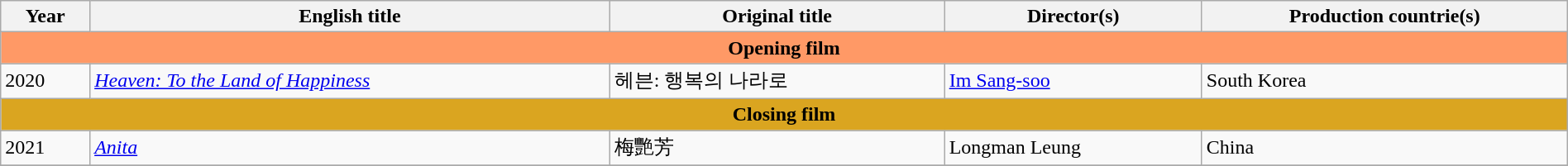<table class="sortable wikitable" style="width:100%; margin-bottom:4px" cellpadding="5">
<tr>
<th scope="col">Year</th>
<th scope="col">English title</th>
<th scope="col">Original title</th>
<th scope="col">Director(s)</th>
<th scope="col">Production countrie(s)</th>
</tr>
<tr>
<th colspan="5" style="background:#FF9966"><strong>Opening film</strong></th>
</tr>
<tr>
<td>2020</td>
<td><em><a href='#'>Heaven: To the Land of Happiness</a></em></td>
<td>헤븐: 행복의 나라로</td>
<td><a href='#'>Im Sang-soo</a></td>
<td>South Korea</td>
</tr>
<tr>
<th colspan="5" style="background:#DAA520"><strong>Closing film</strong></th>
</tr>
<tr>
<td>2021</td>
<td><em><a href='#'>Anita</a></em></td>
<td>梅艷芳</td>
<td>Longman Leung</td>
<td>China</td>
</tr>
<tr>
</tr>
</table>
